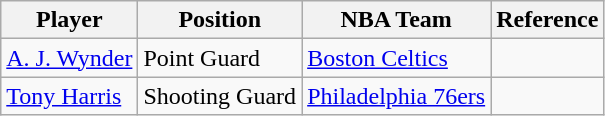<table class="wikitable">
<tr>
<th>Player</th>
<th>Position</th>
<th>NBA Team</th>
<th>Reference</th>
</tr>
<tr>
<td><a href='#'>A. J. Wynder</a></td>
<td>Point Guard</td>
<td><a href='#'>Boston Celtics</a></td>
<td></td>
</tr>
<tr>
<td><a href='#'>Tony Harris</a></td>
<td>Shooting Guard</td>
<td><a href='#'>Philadelphia 76ers</a></td>
<td></td>
</tr>
</table>
